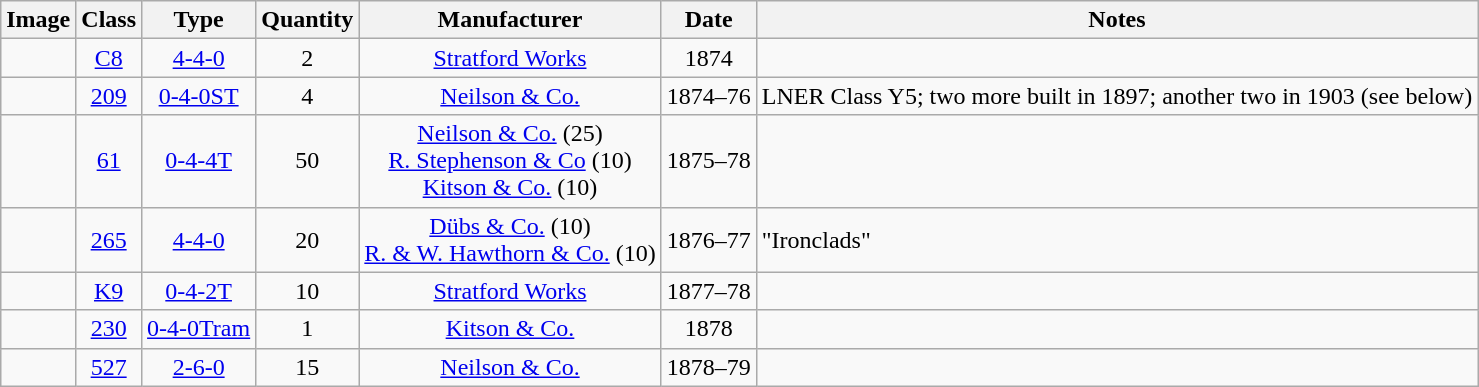<table class="wikitable" style=text-align:center>
<tr>
<th>Image</th>
<th>Class</th>
<th>Type</th>
<th>Quantity</th>
<th>Manufacturer</th>
<th>Date</th>
<th>Notes</th>
</tr>
<tr>
<td></td>
<td><a href='#'>C8</a></td>
<td><a href='#'>4-4-0</a></td>
<td>2</td>
<td><a href='#'>Stratford Works</a></td>
<td>1874</td>
<td align=left></td>
</tr>
<tr>
<td></td>
<td><a href='#'>209</a></td>
<td><a href='#'>0-4-0ST</a></td>
<td>4</td>
<td><a href='#'>Neilson & Co.</a></td>
<td>1874–76</td>
<td align=left> LNER Class Y5; two more built in 1897; another two in 1903 (see below)</td>
</tr>
<tr>
<td></td>
<td><a href='#'>61</a></td>
<td><a href='#'>0-4-4T</a></td>
<td>50</td>
<td><a href='#'>Neilson & Co.</a> (25)<br><a href='#'>R. Stephenson & Co</a> (10)<br><a href='#'>Kitson & Co.</a> (10)</td>
<td>1875–78</td>
<td align=left></td>
</tr>
<tr>
<td></td>
<td><a href='#'>265</a></td>
<td><a href='#'>4-4-0</a></td>
<td>20</td>
<td><a href='#'>Dübs & Co.</a> (10)<br><a href='#'>R. & W. Hawthorn & Co.</a> (10)</td>
<td>1876–77</td>
<td align=left> "Ironclads"</td>
</tr>
<tr>
<td></td>
<td><a href='#'>K9</a></td>
<td><a href='#'>0-4-2T</a></td>
<td>10</td>
<td><a href='#'>Stratford Works</a></td>
<td>1877–78</td>
<td align=left></td>
</tr>
<tr>
<td></td>
<td><a href='#'>230</a></td>
<td><a href='#'>0-4-0Tram</a></td>
<td>1</td>
<td><a href='#'>Kitson & Co.</a></td>
<td>1878</td>
<td align=left></td>
</tr>
<tr>
<td></td>
<td><a href='#'>527</a></td>
<td><a href='#'>2-6-0</a></td>
<td>15</td>
<td><a href='#'>Neilson & Co.</a></td>
<td>1878–79</td>
<td align=left></td>
</tr>
</table>
